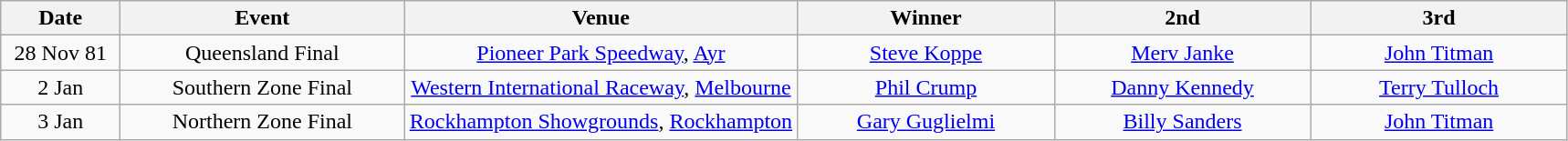<table class="wikitable" style="text-align:center">
<tr>
<th width=80>Date</th>
<th width=200>Event</th>
<th width=280>Venue</th>
<th width=180>Winner</th>
<th width=180>2nd</th>
<th width=180>3rd</th>
</tr>
<tr>
<td align=center>28 Nov 81</td>
<td>Queensland Final</td>
<td><a href='#'>Pioneer Park Speedway</a>, <a href='#'>Ayr</a></td>
<td><a href='#'>Steve Koppe</a></td>
<td><a href='#'>Merv Janke</a></td>
<td><a href='#'>John Titman</a></td>
</tr>
<tr>
<td align=center>2 Jan</td>
<td>Southern Zone Final</td>
<td><a href='#'>Western International Raceway</a>, <a href='#'>Melbourne</a></td>
<td><a href='#'>Phil Crump</a></td>
<td><a href='#'>Danny Kennedy</a></td>
<td><a href='#'>Terry Tulloch</a></td>
</tr>
<tr>
<td align=center>3 Jan</td>
<td>Northern Zone Final</td>
<td><a href='#'>Rockhampton Showgrounds</a>, <a href='#'>Rockhampton</a></td>
<td><a href='#'>Gary Guglielmi</a></td>
<td><a href='#'>Billy Sanders</a></td>
<td><a href='#'>John Titman</a></td>
</tr>
</table>
